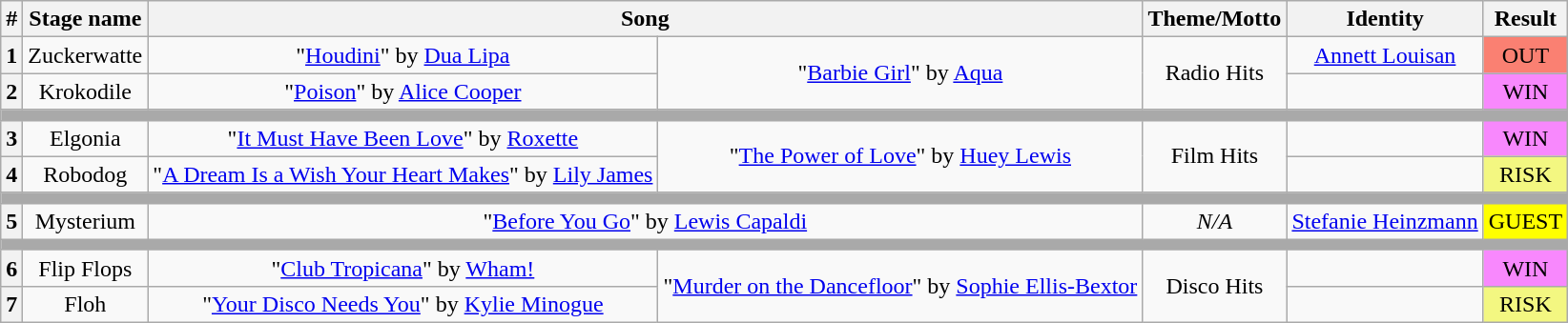<table class="wikitable plainrowheaders" style="text-align: center;">
<tr>
<th>#</th>
<th>Stage name</th>
<th colspan="2">Song</th>
<th>Theme/Motto</th>
<th>Identity</th>
<th>Result</th>
</tr>
<tr>
<th>1</th>
<td>Zuckerwatte</td>
<td>"<a href='#'>Houdini</a>" by <a href='#'>Dua Lipa</a></td>
<td rowspan=2>"<a href='#'>Barbie Girl</a>" by <a href='#'>Aqua</a></td>
<td rowspan=2>Radio Hits</td>
<td><a href='#'>Annett Louisan</a></td>
<td bgcolor=salmon>OUT</td>
</tr>
<tr>
<th>2</th>
<td>Krokodile</td>
<td>"<a href='#'>Poison</a>" by <a href='#'>Alice Cooper</a></td>
<td></td>
<td bgcolor="F888FD">WIN</td>
</tr>
<tr>
<td colspan="7" style="background:darkgray"></td>
</tr>
<tr>
<th>3</th>
<td>Elgonia</td>
<td>"<a href='#'>It Must Have Been Love</a>" by <a href='#'>Roxette</a></td>
<td rowspan=2>"<a href='#'>The Power of Love</a>" by <a href='#'>Huey Lewis</a></td>
<td rowspan=2>Film Hits</td>
<td></td>
<td bgcolor="F888FD">WIN</td>
</tr>
<tr>
<th>4</th>
<td>Robodog</td>
<td>"<a href='#'>A Dream Is a Wish Your Heart Makes</a>" by <a href='#'>Lily James</a></td>
<td></td>
<td bgcolor="F3F781">RISK</td>
</tr>
<tr>
<td colspan="7" style="background:darkgray"></td>
</tr>
<tr>
<th>5</th>
<td>Mysterium</td>
<td colspan=2>"<a href='#'>Before You Go</a>" by <a href='#'>Lewis Capaldi</a></td>
<td><em>N/A</em></td>
<td><a href='#'>Stefanie Heinzmann</a></td>
<td bgcolor=yellow>GUEST</td>
</tr>
<tr>
<td colspan="7" style="background:darkgray"></td>
</tr>
<tr>
<th>6</th>
<td>Flip Flops</td>
<td>"<a href='#'>Club Tropicana</a>" by <a href='#'>Wham!</a></td>
<td rowspan=2>"<a href='#'>Murder on the Dancefloor</a>" by <a href='#'>Sophie Ellis-Bextor</a></td>
<td rowspan=2>Disco Hits</td>
<td></td>
<td bgcolor="F888FD">WIN</td>
</tr>
<tr>
<th>7</th>
<td>Floh</td>
<td>"<a href='#'>Your Disco Needs You</a>" by <a href='#'>Kylie Minogue</a></td>
<td></td>
<td bgcolor="F3F781">RISK</td>
</tr>
</table>
